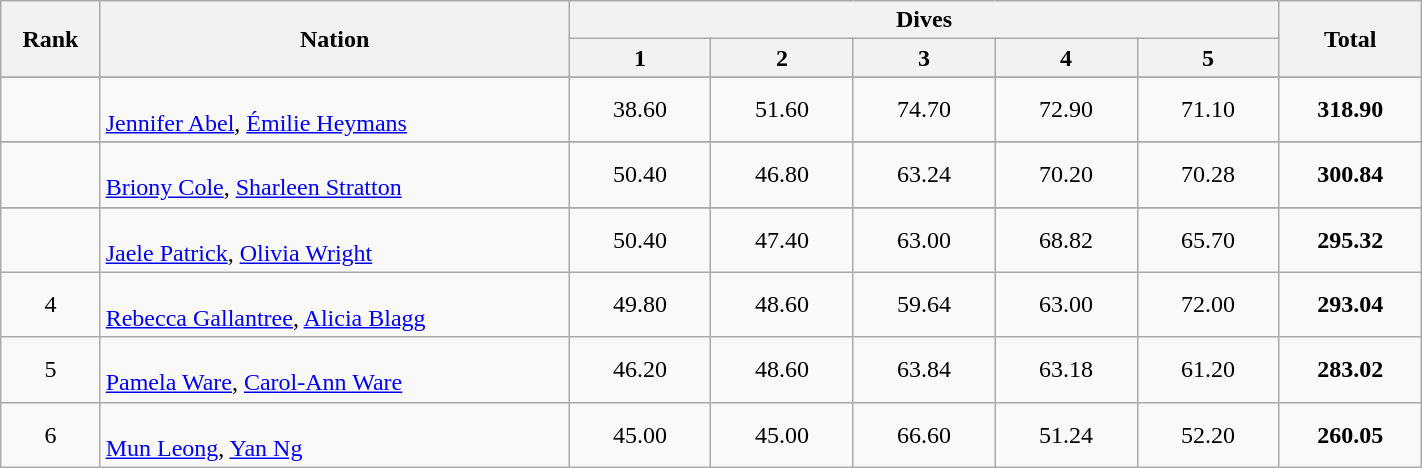<table class="wikitable" width="75%">
<tr>
<th rowspan="2" width="7%">Rank</th>
<th rowspan="2" width="33%">Nation</th>
<th colspan="5">Dives</th>
<th rowspan="2" width="10%">Total</th>
</tr>
<tr>
<th width="10%">1</th>
<th width="10%">2</th>
<th width="10%">3</th>
<th width="10%">4</th>
<th width="10%">5</th>
</tr>
<tr>
</tr>
<tr>
<td align="center"></td>
<td><br><a href='#'>Jennifer Abel</a>, <a href='#'>Émilie Heymans</a></td>
<td align="center">38.60</td>
<td align="center">51.60</td>
<td align="center">74.70</td>
<td align="center">72.90</td>
<td align="center">71.10</td>
<td align="center"><strong>318.90</strong></td>
</tr>
<tr>
</tr>
<tr>
<td align="center"></td>
<td><br><a href='#'>Briony Cole</a>, <a href='#'>Sharleen Stratton</a></td>
<td align="center">50.40</td>
<td align="center">46.80</td>
<td align="center">63.24</td>
<td align="center">70.20</td>
<td align="center">70.28</td>
<td align="center"><strong>300.84</strong></td>
</tr>
<tr>
</tr>
<tr>
<td align="center"></td>
<td><br><a href='#'>Jaele Patrick</a>, <a href='#'>Olivia Wright</a></td>
<td align="center">50.40</td>
<td align="center">47.40</td>
<td align="center">63.00</td>
<td align="center">68.82</td>
<td align="center">65.70</td>
<td align="center"><strong>295.32</strong></td>
</tr>
<tr>
<td align="center">4</td>
<td><br><a href='#'>Rebecca Gallantree</a>, <a href='#'>Alicia Blagg</a></td>
<td align="center">49.80</td>
<td align="center">48.60</td>
<td align="center">59.64</td>
<td align="center">63.00</td>
<td align="center">72.00</td>
<td align="center"><strong>293.04</strong></td>
</tr>
<tr>
<td align="center">5</td>
<td><br><a href='#'>Pamela Ware</a>, <a href='#'>Carol-Ann Ware</a></td>
<td align="center">46.20</td>
<td align="center">48.60</td>
<td align="center">63.84</td>
<td align="center">63.18</td>
<td align="center">61.20</td>
<td align="center"><strong>283.02</strong></td>
</tr>
<tr>
<td align="center">6</td>
<td><br><a href='#'>Mun Leong</a>, <a href='#'>Yan Ng</a></td>
<td align="center">45.00</td>
<td align="center">45.00</td>
<td align="center">66.60</td>
<td align="center">51.24</td>
<td align="center">52.20</td>
<td align="center"><strong>260.05</strong></td>
</tr>
</table>
